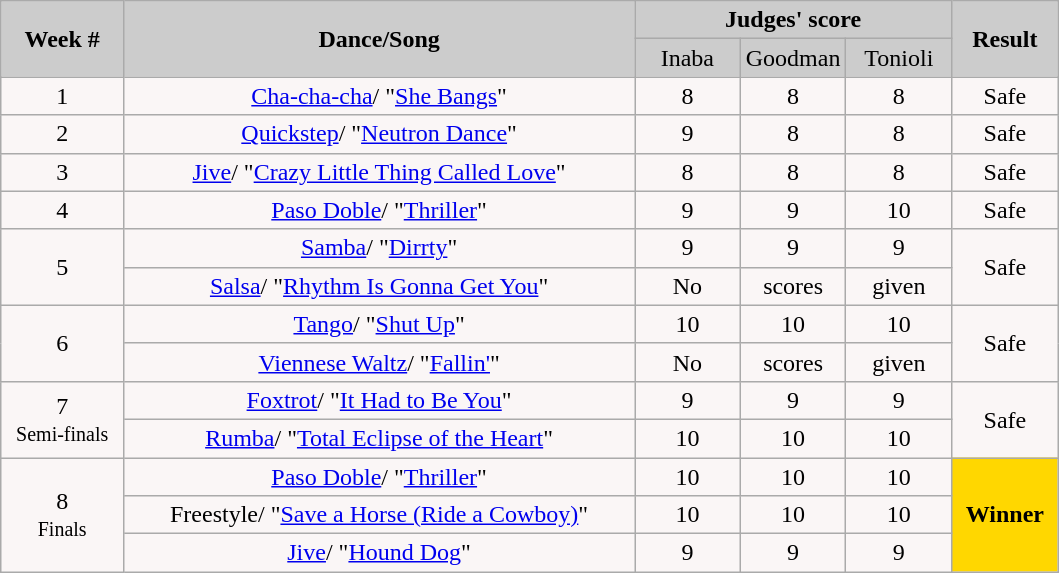<table class="wikitable" style="text-align: center;">
<tr style="text-align:Center; background:#ccc;">
<td rowspan="2"><strong>Week #</strong></td>
<td rowspan="2"><strong>Dance/Song</strong></td>
<td colspan="3"><strong>Judges' score</strong></td>
<td rowspan="2"><strong>Result</strong></td>
</tr>
<tr style="text-align:center; background:#ccc;">
<td style="width:10%; ">Inaba</td>
<td style="width:10%; ">Goodman</td>
<td style="width:10%; ">Tonioli</td>
</tr>
<tr>
<td style="text-align:center; background:#faf6f6;">1</td>
<td style="text-align:center; background:#faf6f6;"><a href='#'>Cha-cha-cha</a>/ "<a href='#'>She Bangs</a>"</td>
<td style="text-align:center; background:#faf6f6;">8</td>
<td style="text-align:center; background:#faf6f6;">8</td>
<td style="text-align:center; background:#faf6f6;">8</td>
<td style="text-align:center; background:#faf6f6;">Safe</td>
</tr>
<tr style="text-align:center; background:#faf6f6;">
<td>2</td>
<td><a href='#'>Quickstep</a>/ "<a href='#'>Neutron Dance</a>"</td>
<td>9</td>
<td>8</td>
<td>8</td>
<td>Safe</td>
</tr>
<tr>
<td style="text-align:center; background:#faf6f6;">3</td>
<td style="text-align:center; background:#faf6f6;"><a href='#'>Jive</a>/ "<a href='#'>Crazy Little Thing Called Love</a>"</td>
<td style="text-align:center; background:#faf6f6;">8</td>
<td style="text-align:center; background:#faf6f6;">8</td>
<td style="text-align:center; background:#faf6f6;">8</td>
<td style="text-align:center; background:#faf6f6;">Safe</td>
</tr>
<tr>
<td style="text-align:center; background:#faf6f6;">4</td>
<td style="text-align:center; background:#faf6f6;"><a href='#'>Paso Doble</a>/ "<a href='#'>Thriller</a>"</td>
<td style="text-align:center; background:#faf6f6;">9</td>
<td style="text-align:center; background:#faf6f6;">9</td>
<td style="text-align:center; background:#faf6f6;">10</td>
<td style="text-align:center; background:#faf6f6;">Safe</td>
</tr>
<tr>
<td rowspan="2" style="text-align:center; background:#faf6f6;">5</td>
<td style="text-align:center; background:#faf6f6;"><a href='#'>Samba</a>/ "<a href='#'>Dirrty</a>"</td>
<td style="text-align:center; background:#faf6f6;">9</td>
<td style="text-align:center; background:#faf6f6;">9</td>
<td style="text-align:center; background:#faf6f6;">9</td>
<td rowspan="2" style="text-align:center; background:#faf6f6;">Safe</td>
</tr>
<tr>
<td style="text-align:center; background:#faf6f6;"><a href='#'>Salsa</a>/ "<a href='#'>Rhythm Is Gonna Get You</a>"</td>
<td style="text-align:center; background:#faf6f6;">No</td>
<td style="text-align:center; background:#faf6f6;">scores</td>
<td style="text-align:center; background:#faf6f6;">given</td>
</tr>
<tr>
<td rowspan="2" style="text-align:center; background:#faf6f6;">6</td>
<td style="text-align:center; background:#faf6f6;"><a href='#'>Tango</a>/ "<a href='#'>Shut Up</a>"</td>
<td style="text-align:center; background:#faf6f6;">10</td>
<td style="text-align:center; background:#faf6f6;">10</td>
<td style="text-align:center; background:#faf6f6;">10</td>
<td rowspan="2" style="text-align:center; background:#faf6f6;">Safe</td>
</tr>
<tr>
<td style="text-align:center; background:#faf6f6;"><a href='#'>Viennese Waltz</a>/ "<a href='#'>Fallin'</a>"</td>
<td style="text-align:center; background:#faf6f6;">No</td>
<td style="text-align:center; background:#faf6f6;">scores</td>
<td style="text-align:center; background:#faf6f6;">given</td>
</tr>
<tr style="text-align:center; background:#faf6f6;">
<td rowspan="2">7<br><small>Semi-finals</small></td>
<td><a href='#'>Foxtrot</a>/ "<a href='#'>It Had to Be You</a>"</td>
<td>9</td>
<td>9</td>
<td>9</td>
<td rowspan="2">Safe</td>
</tr>
<tr>
<td style="text-align:center; background:#faf6f6;"><a href='#'>Rumba</a>/ "<a href='#'>Total Eclipse of the Heart</a>"</td>
<td style="text-align:center; background:#faf6f6;">10</td>
<td style="text-align:center; background:#faf6f6;">10</td>
<td style="text-align:center; background:#faf6f6;">10</td>
</tr>
<tr>
<td rowspan="3" style="text-align:center; background:#faf6f6;">8<br><small>Finals</small></td>
<td style="text-align:center; background:#faf6f6;"><a href='#'>Paso Doble</a>/ "<a href='#'>Thriller</a>"</td>
<td style="text-align:center; background:#faf6f6;">10</td>
<td style="text-align:center; background:#faf6f6;">10</td>
<td style="text-align:center; background:#faf6f6;">10</td>
<td rowspan="3" style="text-align:center; background:gold;"><strong>Winner</strong></td>
</tr>
<tr>
<td style="text-align:center; background:#faf6f6;">Freestyle/ "<a href='#'>Save a Horse (Ride a Cowboy)</a>"</td>
<td style="text-align:center; background:#faf6f6;">10</td>
<td style="text-align:center; background:#faf6f6;">10</td>
<td style="text-align:center; background:#faf6f6;">10</td>
</tr>
<tr>
<td style="text-align:center; background:#faf6f6;"><a href='#'>Jive</a>/ "<a href='#'>Hound Dog</a>"</td>
<td style="text-align:center; background:#faf6f6;">9</td>
<td style="text-align:center; background:#faf6f6;">9</td>
<td style="text-align:center; background:#faf6f6;">9</td>
</tr>
</table>
